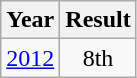<table class="wikitable" style="text-align:center">
<tr>
<th>Year</th>
<th>Result</th>
</tr>
<tr>
<td><a href='#'>2012</a></td>
<td>8th</td>
</tr>
</table>
